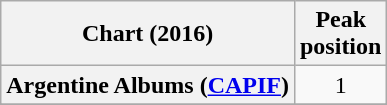<table class="wikitable sortable plainrowheaders" style="text-align: center">
<tr>
<th scope="col">Chart (2016)</th>
<th scope="col">Peak<br>position</th>
</tr>
<tr>
<th scope="row">Argentine Albums (<a href='#'>CAPIF</a>)</th>
<td>1</td>
</tr>
<tr>
</tr>
<tr>
</tr>
<tr>
</tr>
<tr>
</tr>
<tr>
</tr>
<tr>
</tr>
<tr>
</tr>
<tr>
</tr>
<tr>
</tr>
<tr>
</tr>
<tr>
</tr>
<tr>
</tr>
<tr>
</tr>
</table>
